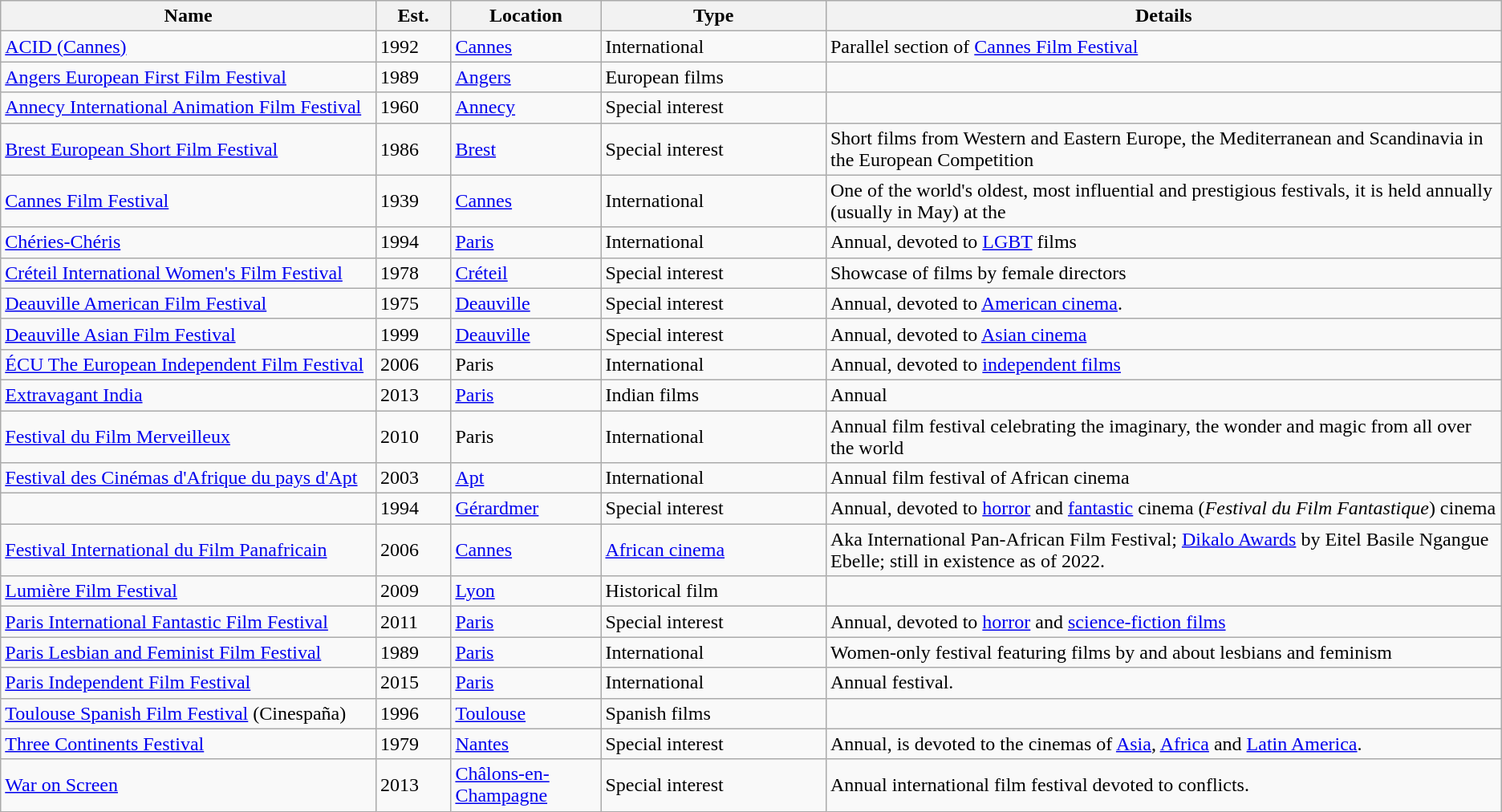<table class="sortable wikitable">
<tr>
<th width="25%">Name</th>
<th width="5%">Est.</th>
<th width="10%">Location</th>
<th width="15%">Type</th>
<th>Details</th>
</tr>
<tr>
<td><a href='#'>ACID (Cannes)</a></td>
<td>1992</td>
<td><a href='#'>Cannes</a></td>
<td>International</td>
<td>Parallel section of <a href='#'>Cannes Film Festival</a></td>
</tr>
<tr>
<td><a href='#'>Angers European First Film Festival</a></td>
<td>1989</td>
<td><a href='#'>Angers</a></td>
<td>European films</td>
<td></td>
</tr>
<tr>
<td><a href='#'>Annecy International Animation Film Festival</a></td>
<td>1960</td>
<td><a href='#'>Annecy</a></td>
<td>Special interest</td>
<td></td>
</tr>
<tr>
<td><a href='#'>Brest European Short Film Festival</a></td>
<td>1986</td>
<td><a href='#'>Brest</a></td>
<td>Special interest</td>
<td>Short films from Western and Eastern Europe, the Mediterranean and Scandinavia in the European Competition</td>
</tr>
<tr>
<td><a href='#'>Cannes Film Festival</a></td>
<td>1939</td>
<td><a href='#'>Cannes</a></td>
<td>International</td>
<td>One of the world's oldest, most influential and prestigious festivals, it is held annually (usually in May) at the </td>
</tr>
<tr>
<td><a href='#'>Chéries-Chéris</a></td>
<td>1994</td>
<td><a href='#'>Paris</a></td>
<td>International</td>
<td>Annual, devoted to <a href='#'>LGBT</a> films</td>
</tr>
<tr>
<td><a href='#'>Créteil International Women's Film Festival</a></td>
<td>1978</td>
<td><a href='#'>Créteil</a></td>
<td>Special interest</td>
<td>Showcase of films by female directors</td>
</tr>
<tr>
<td><a href='#'>Deauville American Film Festival</a></td>
<td>1975</td>
<td><a href='#'>Deauville</a></td>
<td>Special interest</td>
<td>Annual, devoted to <a href='#'>American cinema</a>.</td>
</tr>
<tr>
<td><a href='#'>Deauville Asian Film Festival</a></td>
<td>1999</td>
<td><a href='#'>Deauville</a></td>
<td>Special interest</td>
<td>Annual, devoted to <a href='#'>Asian cinema</a></td>
</tr>
<tr>
<td><a href='#'>ÉCU The European Independent Film Festival</a></td>
<td>2006</td>
<td>Paris</td>
<td>International</td>
<td>Annual, devoted to <a href='#'>independent films</a></td>
</tr>
<tr>
<td><a href='#'>Extravagant India</a></td>
<td>2013</td>
<td><a href='#'>Paris</a></td>
<td>Indian films</td>
<td>Annual</td>
</tr>
<tr>
<td><a href='#'>Festival du Film Merveilleux</a></td>
<td>2010</td>
<td>Paris</td>
<td>International</td>
<td>Annual film festival celebrating the imaginary, the wonder and magic from all over the world</td>
</tr>
<tr>
<td><a href='#'>Festival des Cinémas d'Afrique du pays d'Apt</a></td>
<td>2003</td>
<td><a href='#'>Apt</a></td>
<td>International</td>
<td>Annual film festival of African cinema</td>
</tr>
<tr>
<td></td>
<td>1994</td>
<td><a href='#'>Gérardmer</a></td>
<td>Special interest</td>
<td>Annual, devoted to <a href='#'>horror</a> and <a href='#'>fantastic</a> cinema (<em>Festival du Film Fantastique</em>) cinema</td>
</tr>
<tr>
<td><a href='#'>Festival International du Film Panafricain</a></td>
<td>2006</td>
<td><a href='#'>Cannes</a></td>
<td><a href='#'>African cinema</a></td>
<td>Aka International Pan-African Film Festival; <a href='#'>Dikalo Awards</a> by Eitel Basile Ngangue Ebelle; still in existence as of 2022.</td>
</tr>
<tr>
<td><a href='#'>Lumière Film Festival</a></td>
<td>2009</td>
<td><a href='#'>Lyon</a></td>
<td>Historical film</td>
<td></td>
</tr>
<tr>
<td><a href='#'>Paris International Fantastic Film Festival</a></td>
<td>2011</td>
<td><a href='#'>Paris</a></td>
<td>Special interest</td>
<td>Annual, devoted to <a href='#'>horror</a> and <a href='#'>science-fiction films</a></td>
</tr>
<tr>
<td><a href='#'>Paris Lesbian and Feminist Film Festival</a></td>
<td>1989</td>
<td><a href='#'>Paris</a></td>
<td>International</td>
<td>Women-only festival featuring films by and about lesbians and feminism</td>
</tr>
<tr>
<td><a href='#'>Paris Independent Film Festival</a></td>
<td>2015</td>
<td><a href='#'>Paris</a></td>
<td>International</td>
<td>Annual festival.</td>
</tr>
<tr>
<td><a href='#'>Toulouse Spanish Film Festival</a> (Cinespaña)</td>
<td>1996</td>
<td><a href='#'>Toulouse</a></td>
<td>Spanish films</td>
<td></td>
</tr>
<tr>
<td><a href='#'>Three Continents Festival</a></td>
<td>1979</td>
<td><a href='#'>Nantes</a></td>
<td>Special interest</td>
<td>Annual, is devoted to the cinemas of <a href='#'>Asia</a>, <a href='#'>Africa</a> and <a href='#'>Latin America</a>.</td>
</tr>
<tr>
<td><a href='#'>War on Screen</a></td>
<td>2013</td>
<td><a href='#'>Châlons-en-Champagne</a></td>
<td>Special interest</td>
<td>Annual international film festival devoted to conflicts.</td>
</tr>
</table>
